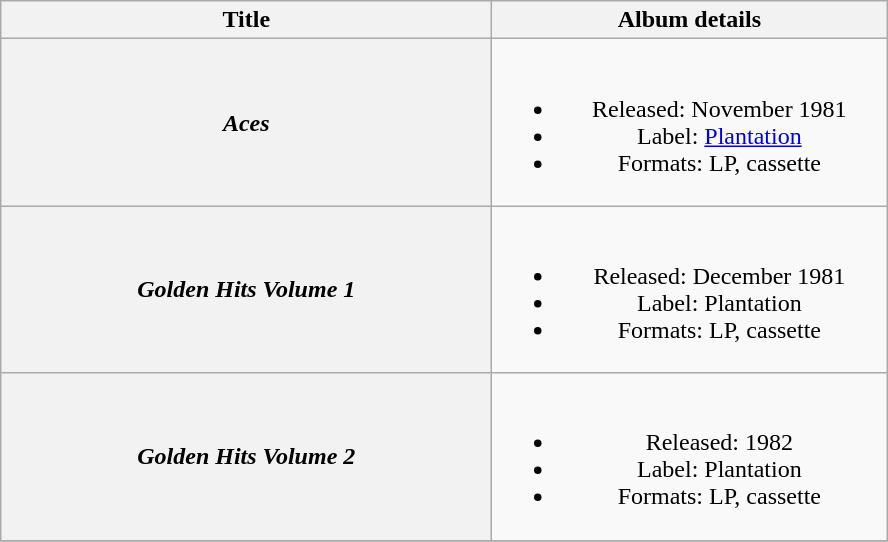<table class="wikitable plainrowheaders" style="text-align:center;">
<tr>
<th scope="col" style="width:20em;">Title</th>
<th scope="col" style="width:16em;">Album details</th>
</tr>
<tr>
<th scope="row"><em>Aces</em></th>
<td><br><ul><li>Released: November 1981</li><li>Label: <a href='#'>Plantation</a></li><li>Formats: LP, cassette</li></ul></td>
</tr>
<tr>
<th scope="row"><em>Golden Hits Volume 1</em></th>
<td><br><ul><li>Released: December 1981</li><li>Label: Plantation</li><li>Formats: LP, cassette</li></ul></td>
</tr>
<tr>
<th scope="row"><em>Golden Hits Volume 2</em></th>
<td><br><ul><li>Released: 1982</li><li>Label: Plantation</li><li>Formats: LP, cassette</li></ul></td>
</tr>
<tr>
</tr>
</table>
